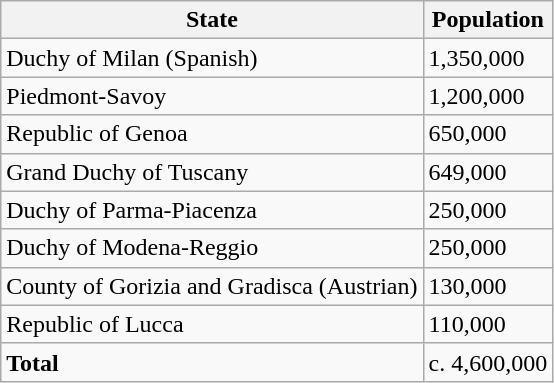<table class="wikitable">
<tr>
<th>State</th>
<th>Population</th>
</tr>
<tr>
<td>Duchy of Milan (Spanish)</td>
<td>1,350,000</td>
</tr>
<tr>
<td>Piedmont-Savoy</td>
<td>1,200,000</td>
</tr>
<tr>
<td>Republic of Genoa</td>
<td>650,000</td>
</tr>
<tr>
<td>Grand Duchy of Tuscany</td>
<td>649,000</td>
</tr>
<tr>
<td>Duchy of Parma-Piacenza</td>
<td>250,000</td>
</tr>
<tr>
<td>Duchy of Modena-Reggio</td>
<td>250,000</td>
</tr>
<tr>
<td>County of Gorizia and Gradisca (Austrian)</td>
<td>130,000</td>
</tr>
<tr>
<td>Republic of Lucca</td>
<td>110,000</td>
</tr>
<tr>
<td><strong>Total</strong></td>
<td>c. 4,600,000</td>
</tr>
</table>
